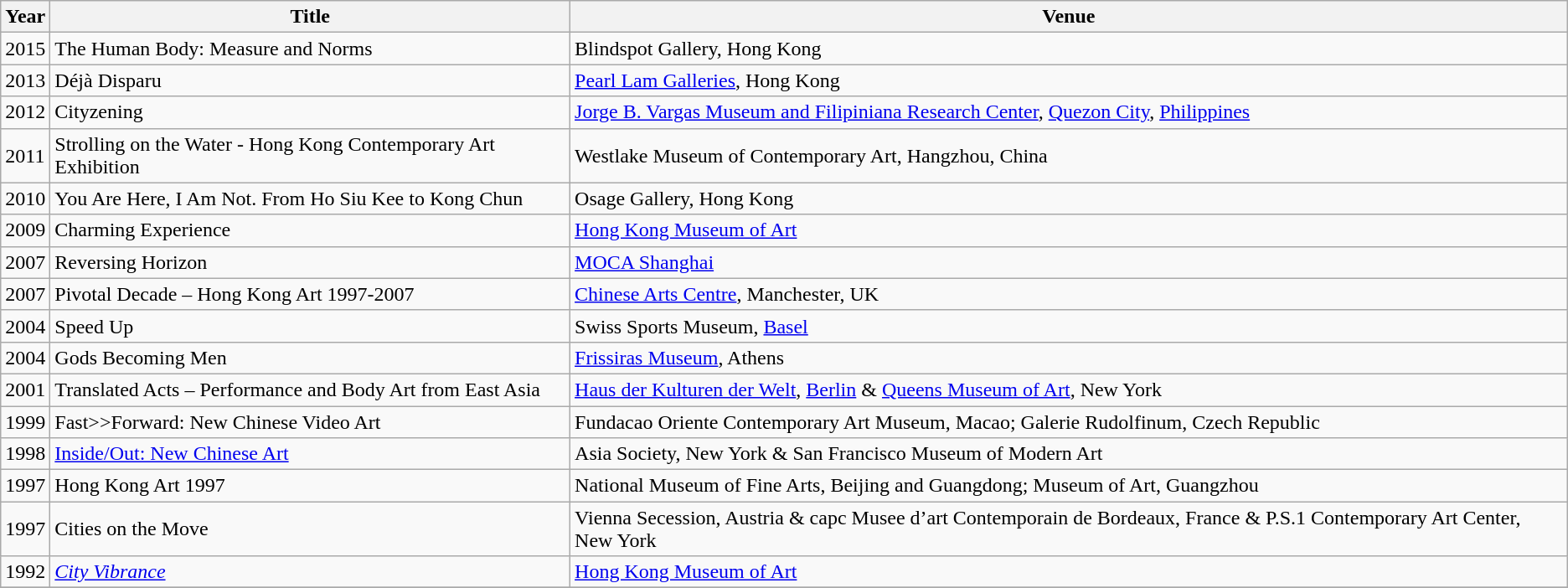<table class="wikitable">
<tr>
<th>Year</th>
<th>Title</th>
<th>Venue</th>
</tr>
<tr>
<td>2015</td>
<td>The Human Body: Measure and Norms</td>
<td>Blindspot Gallery, Hong Kong</td>
</tr>
<tr>
<td>2013</td>
<td>Déjà Disparu</td>
<td><a href='#'>Pearl Lam Galleries</a>, Hong Kong</td>
</tr>
<tr>
<td>2012</td>
<td>Cityzening</td>
<td><a href='#'>Jorge B. Vargas Museum and Filipiniana Research Center</a>, <a href='#'>Quezon City</a>, <a href='#'>Philippines</a></td>
</tr>
<tr>
<td>2011</td>
<td>Strolling on the Water - Hong Kong Contemporary Art Exhibition</td>
<td>Westlake Museum of Contemporary Art, Hangzhou, China</td>
</tr>
<tr>
<td>2010</td>
<td>You Are Here, I Am Not. From Ho Siu Kee to Kong Chun</td>
<td>Osage Gallery, Hong Kong</td>
</tr>
<tr>
<td>2009</td>
<td>Charming Experience</td>
<td><a href='#'>Hong Kong Museum of Art</a></td>
</tr>
<tr>
<td>2007</td>
<td>Reversing Horizon</td>
<td><a href='#'>MOCA Shanghai</a></td>
</tr>
<tr>
<td>2007</td>
<td>Pivotal Decade – Hong Kong Art 1997-2007</td>
<td><a href='#'>Chinese Arts Centre</a>, Manchester, UK</td>
</tr>
<tr>
<td>2004</td>
<td>Speed Up</td>
<td>Swiss Sports Museum, <a href='#'>Basel</a></td>
</tr>
<tr>
<td>2004</td>
<td>Gods Becoming Men</td>
<td><a href='#'>Frissiras Museum</a>, Athens</td>
</tr>
<tr>
<td>2001</td>
<td>Translated Acts – Performance and Body Art from East Asia</td>
<td><a href='#'>Haus der Kulturen der Welt</a>, <a href='#'>Berlin</a> & <a href='#'> Queens Museum of Art</a>, New York</td>
</tr>
<tr>
<td>1999</td>
<td>Fast>>Forward: New Chinese Video Art</td>
<td>Fundacao Oriente Contemporary Art Museum, Macao; Galerie Rudolfinum, Czech Republic</td>
</tr>
<tr>
<td>1998</td>
<td><a href='#'>Inside/Out: New Chinese Art</a></td>
<td>Asia Society, New York & San Francisco Museum of Modern Art</td>
</tr>
<tr>
<td>1997</td>
<td>Hong Kong Art 1997</td>
<td>National Museum of Fine Arts, Beijing and Guangdong; Museum of Art, Guangzhou</td>
</tr>
<tr>
<td>1997</td>
<td>Cities on the Move</td>
<td>Vienna Secession, Austria & capc Musee d’art Contemporain de Bordeaux, France & P.S.1 Contemporary Art Center, New York</td>
</tr>
<tr>
<td>1992</td>
<td><em><a href='#'>City Vibrance</a></em></td>
<td><a href='#'>Hong Kong Museum of Art</a></td>
</tr>
<tr>
</tr>
</table>
